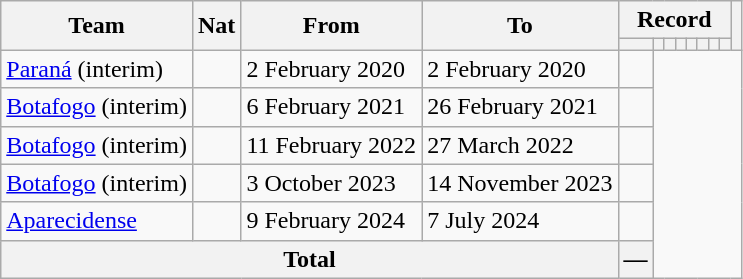<table class="wikitable" style="text-align: center">
<tr>
<th rowspan="2">Team</th>
<th rowspan="2">Nat</th>
<th rowspan="2">From</th>
<th rowspan="2">To</th>
<th colspan="8">Record</th>
<th rowspan=2></th>
</tr>
<tr>
<th></th>
<th></th>
<th></th>
<th></th>
<th></th>
<th></th>
<th></th>
<th></th>
</tr>
<tr>
<td align=left><a href='#'>Paraná</a> (interim)</td>
<td></td>
<td align=left>2 February 2020</td>
<td align=left>2 February 2020<br></td>
<td></td>
</tr>
<tr>
<td align=left><a href='#'>Botafogo</a> (interim)</td>
<td></td>
<td align=left>6 February 2021</td>
<td align=left>26 February 2021<br></td>
<td></td>
</tr>
<tr>
<td align=left><a href='#'>Botafogo</a> (interim)</td>
<td></td>
<td align=left>11 February 2022</td>
<td align=left>27 March 2022<br></td>
<td></td>
</tr>
<tr>
<td align=left><a href='#'>Botafogo</a> (interim)</td>
<td></td>
<td align=left>3 October 2023</td>
<td align=left>14 November 2023<br></td>
<td></td>
</tr>
<tr>
<td align=left><a href='#'>Aparecidense</a></td>
<td></td>
<td align=left>9 February 2024</td>
<td align=left>7 July 2024<br></td>
<td></td>
</tr>
<tr>
<th colspan="4">Total<br></th>
<th>—</th>
</tr>
</table>
